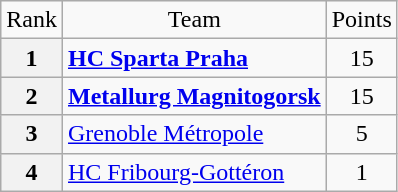<table class="wikitable" style="text-align: center;">
<tr>
<td>Rank</td>
<td>Team</td>
<td>Points</td>
</tr>
<tr>
<th>1</th>
<td style="text-align: left;"> <strong><a href='#'>HC Sparta Praha</a></strong></td>
<td>15</td>
</tr>
<tr>
<th>2</th>
<td style="text-align: left;"> <strong><a href='#'>Metallurg Magnitogorsk</a></strong></td>
<td>15</td>
</tr>
<tr>
<th>3</th>
<td style="text-align: left;"> <a href='#'>Grenoble Métropole</a></td>
<td>5</td>
</tr>
<tr>
<th>4</th>
<td style="text-align: left;"> <a href='#'>HC Fribourg-Gottéron</a></td>
<td>1</td>
</tr>
</table>
